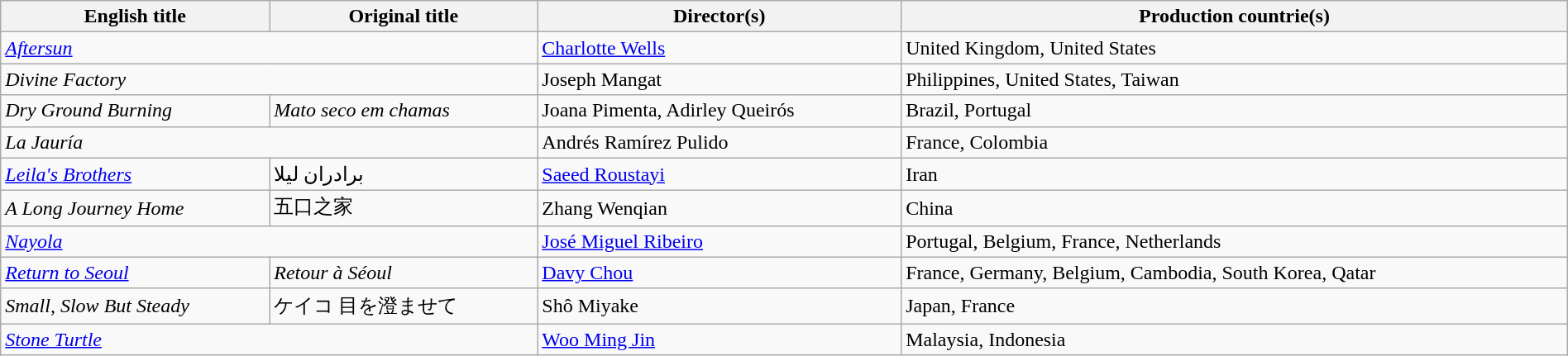<table class="sortable wikitable" style="width:100%; margin-bottom:4px">
<tr>
<th scope="col">English title</th>
<th scope="col">Original title</th>
<th scope="col">Director(s)</th>
<th scope="col">Production countrie(s)</th>
</tr>
<tr>
<td colspan="2"><em><a href='#'>Aftersun</a></em></td>
<td><a href='#'>Charlotte Wells</a></td>
<td>United Kingdom, United States</td>
</tr>
<tr>
<td colspan="2"><em>Divine Factory</em></td>
<td>Joseph Mangat</td>
<td>Philippines, United States, Taiwan</td>
</tr>
<tr>
<td><em>Dry Ground Burning</em></td>
<td><em>Mato seco em chamas</em></td>
<td>Joana Pimenta, Adirley Queirós</td>
<td>Brazil, Portugal</td>
</tr>
<tr>
<td colspan="2"><em>La Jauría</em></td>
<td>Andrés Ramírez Pulido</td>
<td>France, Colombia</td>
</tr>
<tr>
<td><em><a href='#'>Leila's Brothers</a></em></td>
<td>برادران لیلا</td>
<td><a href='#'>Saeed Roustayi</a></td>
<td>Iran</td>
</tr>
<tr>
<td><em>A Long Journey Home</em></td>
<td>五口之家</td>
<td>Zhang Wenqian</td>
<td>China</td>
</tr>
<tr>
<td colspan="2"><em><a href='#'>Nayola</a></em></td>
<td><a href='#'>José Miguel Ribeiro</a></td>
<td>Portugal, Belgium, France, Netherlands</td>
</tr>
<tr>
<td><em><a href='#'>Return to Seoul</a></em></td>
<td><em>Retour à Séoul</em></td>
<td><a href='#'>Davy Chou</a></td>
<td>France, Germany, Belgium, Cambodia, South Korea, Qatar</td>
</tr>
<tr>
<td><em>Small, Slow But Steady</em></td>
<td>ケイコ 目を澄ませて</td>
<td>Shô Miyake</td>
<td>Japan, France</td>
</tr>
<tr>
<td colspan="2"><em><a href='#'>Stone Turtle</a></em></td>
<td><a href='#'>Woo Ming Jin</a></td>
<td>Malaysia, Indonesia</td>
</tr>
</table>
